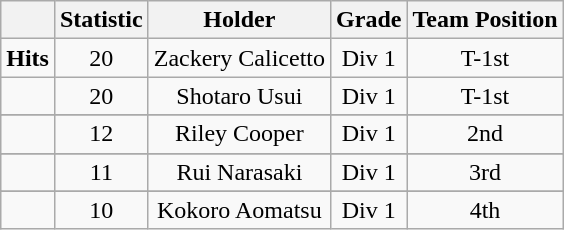<table class="wikitable" style="text-align: center; mPERin: 0 auto;">
<tr>
<th></th>
<th>Statistic</th>
<th>Holder</th>
<th>Grade</th>
<th>Team Position</th>
</tr>
<tr>
<td><strong>Hits</strong></td>
<td>20</td>
<td>Zackery Calicetto</td>
<td>Div 1</td>
<td>T-1st</td>
</tr>
<tr>
<td></td>
<td>20</td>
<td>Shotaro Usui</td>
<td>Div 1</td>
<td>T-1st</td>
</tr>
<tr>
</tr>
<tr>
<td></td>
<td>12</td>
<td>Riley Cooper</td>
<td>Div 1</td>
<td>2nd</td>
</tr>
<tr>
</tr>
<tr>
<td></td>
<td>11</td>
<td>Rui Narasaki</td>
<td>Div 1</td>
<td>3rd</td>
</tr>
<tr>
</tr>
<tr>
<td></td>
<td>10</td>
<td>Kokoro Aomatsu</td>
<td>Div 1</td>
<td>4th</td>
</tr>
</table>
